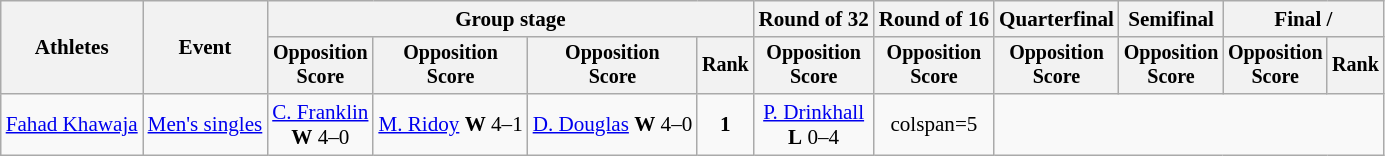<table class=wikitable style=font-size:88%;text-align:center>
<tr>
<th rowspan=2>Athletes</th>
<th rowspan=2>Event</th>
<th colspan=4>Group stage</th>
<th>Round of 32</th>
<th>Round of 16</th>
<th>Quarterfinal</th>
<th>Semifinal</th>
<th colspan=2>Final / </th>
</tr>
<tr style=font-size:95%>
<th>Opposition<br>Score</th>
<th>Opposition<br>Score</th>
<th>Opposition<br>Score</th>
<th>Rank</th>
<th>Opposition<br>Score</th>
<th>Opposition<br>Score</th>
<th>Opposition<br>Score</th>
<th>Opposition<br>Score</th>
<th>Opposition<br>Score</th>
<th>Rank</th>
</tr>
<tr>
<td align=left><a href='#'>Fahad Khawaja</a></td>
<td align=left><a href='#'>Men's singles</a></td>
<td> <a href='#'>C. Franklin</a><br><strong>W</strong> 4–0</td>
<td> <a href='#'>M. Ridoy</a> <strong>W</strong> 4–1</td>
<td> <a href='#'>D. Douglas</a> <strong>W</strong> 4–0</td>
<td><strong>1</strong></td>
<td> <a href='#'>P. Drinkhall</a><br><strong>L</strong> 0–4</td>
<td>colspan=5 </td>
</tr>
</table>
